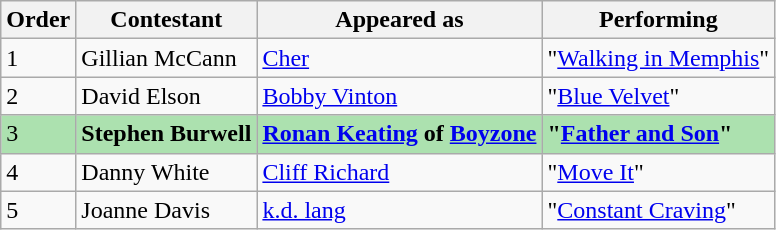<table class="wikitable">
<tr>
<th>Order</th>
<th>Contestant</th>
<th>Appeared as</th>
<th>Performing</th>
</tr>
<tr>
<td>1</td>
<td>Gillian McCann</td>
<td><a href='#'>Cher</a></td>
<td>"<a href='#'>Walking in Memphis</a>"</td>
</tr>
<tr>
<td>2</td>
<td>David Elson</td>
<td><a href='#'>Bobby Vinton</a></td>
<td>"<a href='#'>Blue Velvet</a>"</td>
</tr>
<tr style="background:#ACE1AF;">
<td>3</td>
<td><strong>Stephen Burwell</strong></td>
<td><strong><a href='#'>Ronan Keating</a> of <a href='#'>Boyzone</a></strong></td>
<td><strong>"<a href='#'>Father and Son</a>"</strong></td>
</tr>
<tr>
<td>4</td>
<td>Danny White</td>
<td><a href='#'>Cliff Richard</a></td>
<td>"<a href='#'>Move It</a>"</td>
</tr>
<tr>
<td>5</td>
<td>Joanne Davis</td>
<td><a href='#'>k.d. lang</a></td>
<td>"<a href='#'>Constant Craving</a>"</td>
</tr>
</table>
